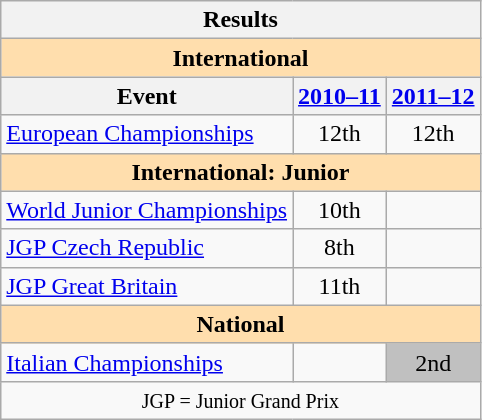<table class="wikitable" style="text-align:center">
<tr>
<th colspan=3 align=center><strong>Results</strong></th>
</tr>
<tr>
<th style="background-color: #ffdead; " colspan=3 align=center><strong>International</strong></th>
</tr>
<tr>
<th>Event</th>
<th><a href='#'>2010–11</a></th>
<th><a href='#'>2011–12</a></th>
</tr>
<tr>
<td align=left><a href='#'>European Championships</a></td>
<td>12th</td>
<td>12th</td>
</tr>
<tr>
<th style="background-color: #ffdead; " colspan=3 align=center><strong>International: Junior</strong></th>
</tr>
<tr>
<td align=left><a href='#'>World Junior Championships</a></td>
<td>10th</td>
<td></td>
</tr>
<tr>
<td align=left><a href='#'>JGP Czech Republic</a></td>
<td>8th</td>
<td></td>
</tr>
<tr>
<td align=left><a href='#'>JGP Great Britain</a></td>
<td>11th</td>
<td></td>
</tr>
<tr>
<th style="background-color: #ffdead; " colspan=3 align=center><strong>National</strong></th>
</tr>
<tr>
<td align=left><a href='#'>Italian Championships</a></td>
<td></td>
<td bgcolor=silver>2nd</td>
</tr>
<tr>
<td colspan=3 align=center><small> JGP = Junior Grand Prix </small></td>
</tr>
</table>
